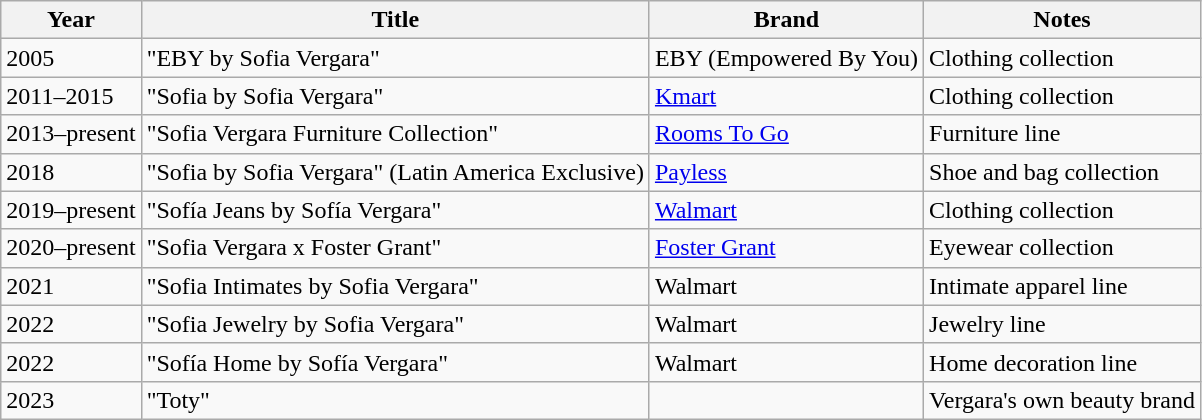<table class="wikitable">
<tr>
<th>Year</th>
<th>Title</th>
<th>Brand</th>
<th>Notes</th>
</tr>
<tr>
<td>2005</td>
<td>"EBY by Sofia Vergara"</td>
<td>EBY (Empowered By You)</td>
<td>Clothing collection</td>
</tr>
<tr>
<td>2011–2015</td>
<td>"Sofia by Sofia Vergara"</td>
<td><a href='#'>Kmart</a></td>
<td>Clothing collection</td>
</tr>
<tr>
<td>2013–present</td>
<td>"Sofia Vergara Furniture Collection"</td>
<td><a href='#'>Rooms To Go</a></td>
<td>Furniture line</td>
</tr>
<tr>
<td>2018</td>
<td>"Sofia by Sofia Vergara" (Latin America Exclusive)</td>
<td><a href='#'>Payless</a></td>
<td>Shoe and bag collection</td>
</tr>
<tr>
<td>2019–present</td>
<td>"Sofía Jeans by Sofía Vergara"</td>
<td><a href='#'>Walmart</a></td>
<td>Clothing collection</td>
</tr>
<tr>
<td>2020–present</td>
<td>"Sofia Vergara x Foster Grant"</td>
<td><a href='#'>Foster Grant</a></td>
<td>Eyewear collection</td>
</tr>
<tr>
<td>2021</td>
<td>"Sofia Intimates by Sofia Vergara"</td>
<td>Walmart</td>
<td>Intimate apparel line</td>
</tr>
<tr>
<td>2022</td>
<td>"Sofia Jewelry by Sofia Vergara"</td>
<td>Walmart</td>
<td>Jewelry line</td>
</tr>
<tr>
<td>2022</td>
<td>"Sofía Home by Sofía Vergara"</td>
<td>Walmart</td>
<td>Home decoration line</td>
</tr>
<tr>
<td>2023</td>
<td>"Toty"</td>
<td></td>
<td>Vergara's own beauty brand</td>
</tr>
</table>
